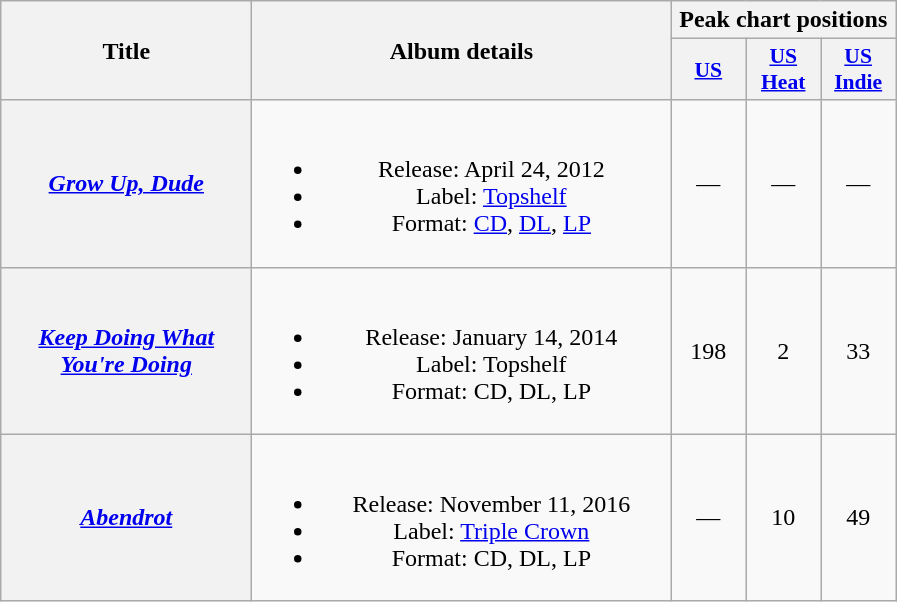<table class="wikitable plainrowheaders" style="text-align:center;">
<tr>
<th scope="col" rowspan="2" style="width:10em;">Title</th>
<th scope="col" rowspan="2" style="width:17em;">Album details</th>
<th scope="col" colspan="3">Peak chart positions</th>
</tr>
<tr>
<th scope="col" style="width:3em;font-size:90%;"><a href='#'>US</a><br></th>
<th scope="col" style="width:3em;font-size:90%;"><a href='#'>US<br>Heat</a><br></th>
<th scope="col" style="width:3em;font-size:90%;"><a href='#'>US<br>Indie</a><br></th>
</tr>
<tr>
<th scope="row"><em><a href='#'>Grow Up, Dude</a></em></th>
<td><br><ul><li>Release:  April 24, 2012</li><li>Label: <a href='#'>Topshelf</a></li><li>Format: <a href='#'>CD</a>, <a href='#'>DL</a>, <a href='#'>LP</a></li></ul></td>
<td>—</td>
<td>—</td>
<td>—</td>
</tr>
<tr>
<th scope="row"><em><a href='#'>Keep Doing What You're Doing</a></em></th>
<td><br><ul><li>Release:  January 14, 2014</li><li>Label: Topshelf</li><li>Format: CD, DL, LP</li></ul></td>
<td>198</td>
<td>2</td>
<td>33</td>
</tr>
<tr>
<th scope="row"><em><a href='#'>Abendrot</a></em></th>
<td><br><ul><li>Release:  November 11, 2016</li><li>Label: <a href='#'>Triple Crown</a></li><li>Format: CD, DL, LP</li></ul></td>
<td>—</td>
<td>10</td>
<td>49</td>
</tr>
</table>
